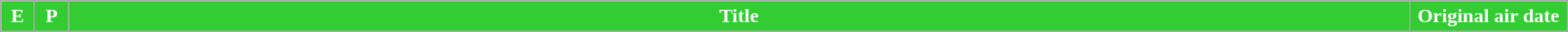<table class="wikitable plainrowheaders" style="width:100%; margin:auto; background:#FFFFFF;">
<tr>
<th style="background:#33cc33; color:#fff;" width="20">E</th>
<th style="background:#33cc33; color:#fff;" width="20">P</th>
<th style="background:#33cc33; color:#fff;">Title</th>
<th style="background:#33cc33; color:#fff;" width="120">Original air date</th>
</tr>
<tr>
</tr>
</table>
